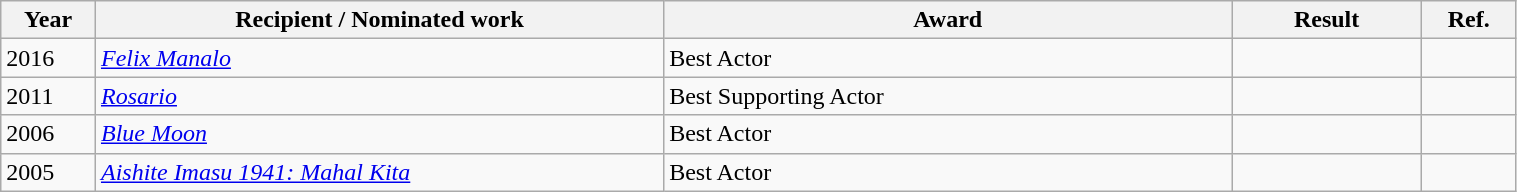<table class="wikitable" style="width:80%">
<tr>
<th scope="col" width="5%" style="white-space: nowrap;">Year</th>
<th scope="col" width="30%" style="white-space: nowrap;">Recipient / Nominated work</th>
<th scope="col" width="30%" style="white-space: nowrap;">Award</th>
<th scope="col" width="10%" style="white-space: nowrap;">Result</th>
<th scope="col" width="5%" style="white-space: nowrap;">Ref.</th>
</tr>
<tr>
<td>2016</td>
<td><em><a href='#'>Felix Manalo</a></em></td>
<td>Best Actor</td>
<td></td>
<td style="text-align:center;"></td>
</tr>
<tr>
<td>2011</td>
<td><em><a href='#'>Rosario</a></em></td>
<td>Best Supporting Actor</td>
<td></td>
<td style="text-align:center;"></td>
</tr>
<tr>
<td>2006</td>
<td><em><a href='#'>Blue Moon</a></em></td>
<td>Best Actor</td>
<td></td>
<td style="text-align:center;"></td>
</tr>
<tr>
<td>2005</td>
<td><em><a href='#'>Aishite Imasu 1941: Mahal Kita</a></em></td>
<td>Best Actor</td>
<td></td>
<td style="text-align:center;"></td>
</tr>
</table>
